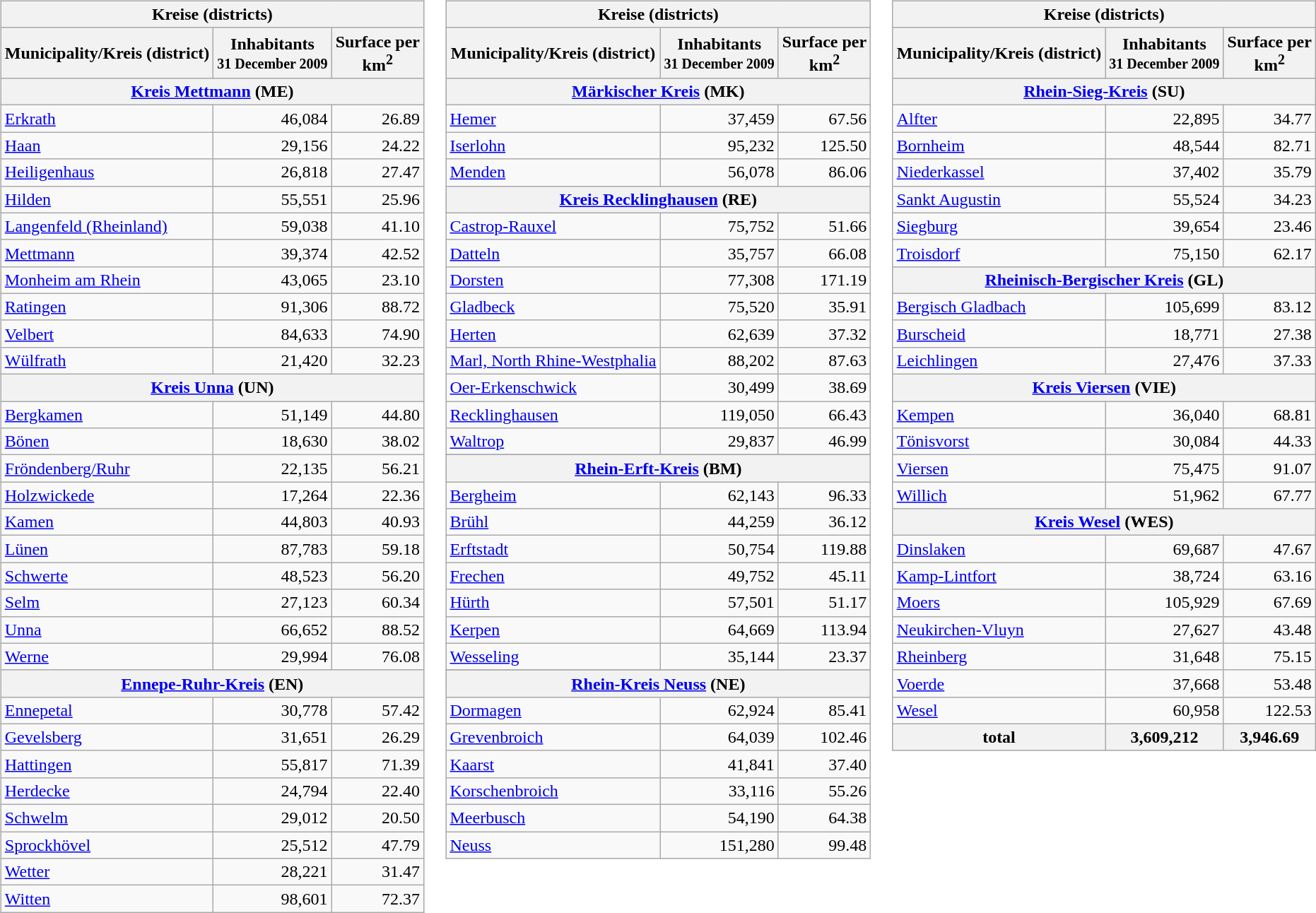<table>
<tr>
<td valign=top><br><table class="wikitable sortable">
<tr>
<th colspan="3">Kreise (districts)</th>
</tr>
<tr bgcolor="#DDDDDD">
<th>Municipality/Kreis (district)</th>
<th data-sort-type="number">Inhabitants<br><small>31 December 2009</small></th>
<th data-sort-type="number">Surface per<br>km<sup>2</sup></th>
</tr>
<tr bgcolor="#DDDDDD">
<th colspan="3"><a href='#'>Kreis Mettmann</a> (ME)</th>
</tr>
<tr>
<td><a href='#'>Erkrath</a></td>
<td align="right">46,084</td>
<td align="right">26.89</td>
</tr>
<tr>
<td><a href='#'>Haan</a></td>
<td align="right">29,156</td>
<td align="right">24.22</td>
</tr>
<tr>
<td><a href='#'>Heiligenhaus</a></td>
<td align="right">26,818</td>
<td align="right">27.47</td>
</tr>
<tr>
<td><a href='#'>Hilden</a></td>
<td align="right">55,551</td>
<td align="right">25.96</td>
</tr>
<tr>
<td><a href='#'>Langenfeld (Rheinland)</a></td>
<td align="right">59,038</td>
<td align="right">41.10</td>
</tr>
<tr>
<td><a href='#'>Mettmann</a></td>
<td align="right">39,374</td>
<td align="right">42.52</td>
</tr>
<tr>
<td><a href='#'>Monheim am Rhein</a></td>
<td align="right">43,065</td>
<td align="right">23.10</td>
</tr>
<tr>
<td><a href='#'>Ratingen</a></td>
<td align="right">91,306</td>
<td align="right">88.72</td>
</tr>
<tr>
<td><a href='#'>Velbert</a></td>
<td align="right">84,633</td>
<td align="right">74.90</td>
</tr>
<tr>
<td><a href='#'>Wülfrath</a></td>
<td align="right">21,420</td>
<td align="right">32.23</td>
</tr>
<tr bgcolor="#DDDDDD">
<th colspan="3"><a href='#'>Kreis Unna</a> (UN)</th>
</tr>
<tr>
<td><a href='#'>Bergkamen</a></td>
<td align="right">51,149</td>
<td align="right">44.80</td>
</tr>
<tr>
<td><a href='#'>Bönen</a></td>
<td align="right">18,630</td>
<td align="right">38.02</td>
</tr>
<tr>
<td><a href='#'>Fröndenberg/Ruhr</a></td>
<td align="right">22,135</td>
<td align="right">56.21</td>
</tr>
<tr>
<td><a href='#'>Holzwickede</a></td>
<td align="right">17,264</td>
<td align="right">22.36</td>
</tr>
<tr>
<td><a href='#'>Kamen</a></td>
<td align="right">44,803</td>
<td align="right">40.93</td>
</tr>
<tr>
<td><a href='#'>Lünen</a></td>
<td align="right">87,783</td>
<td align="right">59.18</td>
</tr>
<tr>
<td><a href='#'>Schwerte</a></td>
<td align="right">48,523</td>
<td align="right">56.20</td>
</tr>
<tr>
<td><a href='#'>Selm</a></td>
<td align="right">27,123</td>
<td align="right">60.34</td>
</tr>
<tr>
<td><a href='#'>Unna</a></td>
<td align="right">66,652</td>
<td align="right">88.52</td>
</tr>
<tr>
<td><a href='#'>Werne</a></td>
<td align="right">29,994</td>
<td align="right">76.08</td>
</tr>
<tr bgcolor="#DDDDDD">
<th colspan="4"><a href='#'>Ennepe-Ruhr-Kreis</a> (EN)</th>
</tr>
<tr>
<td><a href='#'>Ennepetal</a></td>
<td align="right">30,778</td>
<td align="right">57.42</td>
</tr>
<tr>
<td><a href='#'>Gevelsberg</a></td>
<td align="right">31,651</td>
<td align="right">26.29</td>
</tr>
<tr>
<td><a href='#'>Hattingen</a></td>
<td align="right">55,817</td>
<td align="right">71.39</td>
</tr>
<tr>
<td><a href='#'>Herdecke</a></td>
<td align="right">24,794</td>
<td align="right">22.40</td>
</tr>
<tr>
<td><a href='#'>Schwelm</a></td>
<td align="right">29,012</td>
<td align="right">20.50</td>
</tr>
<tr>
<td><a href='#'>Sprockhövel</a></td>
<td align="right">25,512</td>
<td align="right">47.79</td>
</tr>
<tr>
<td><a href='#'>Wetter</a></td>
<td align="right">28,221</td>
<td align="right">31.47</td>
</tr>
<tr>
<td><a href='#'>Witten</a></td>
<td align="right">98,601</td>
<td align="right">72.37</td>
</tr>
</table>
</td>
<td valign=top><br><table class="wikitable sortable">
<tr>
<th colspan="3">Kreise (districts)</th>
</tr>
<tr bgcolor="#DDDDDD">
<th>Municipality/Kreis (district)</th>
<th data-sort-type="number">Inhabitants<br><small>31 December 2009</small></th>
<th data-sort-type="number">Surface per<br>km<sup>2</sup></th>
</tr>
<tr bgcolor="#DDDDDD">
<th colspan="3"><a href='#'>Märkischer Kreis</a> (MK)</th>
</tr>
<tr>
<td><a href='#'>Hemer</a></td>
<td align="right">37,459</td>
<td align="right">67.56</td>
</tr>
<tr>
<td><a href='#'>Iserlohn</a></td>
<td align="right">95,232</td>
<td align="right">125.50</td>
</tr>
<tr>
<td><a href='#'>Menden</a></td>
<td align="right">56,078</td>
<td align="right">86.06</td>
</tr>
<tr bgcolor="#DDDDDD">
<th colspan="3"><a href='#'>Kreis Recklinghausen</a> (RE)</th>
</tr>
<tr>
<td><a href='#'>Castrop-Rauxel</a></td>
<td align="right">75,752</td>
<td align="right">51.66</td>
</tr>
<tr>
<td><a href='#'>Datteln</a></td>
<td align="right">35,757</td>
<td align="right">66.08</td>
</tr>
<tr>
<td><a href='#'>Dorsten</a></td>
<td align="right">77,308</td>
<td align="right">171.19</td>
</tr>
<tr>
<td><a href='#'>Gladbeck</a></td>
<td align="right">75,520</td>
<td align="right">35.91</td>
</tr>
<tr>
<td><a href='#'>Herten</a></td>
<td align="right">62,639</td>
<td align="right">37.32</td>
</tr>
<tr>
<td><a href='#'>Marl, North Rhine-Westphalia</a></td>
<td align="right">88,202</td>
<td align="right">87.63</td>
</tr>
<tr>
<td><a href='#'>Oer-Erkenschwick</a></td>
<td align="right">30,499</td>
<td align="right">38.69</td>
</tr>
<tr>
<td><a href='#'>Recklinghausen</a></td>
<td align="right">119,050</td>
<td align="right">66.43</td>
</tr>
<tr>
<td><a href='#'>Waltrop</a></td>
<td align="right">29,837</td>
<td align="right">46.99</td>
</tr>
<tr>
</tr>
<tr bgcolor="#DDDDDD">
<th colspan="3"><a href='#'>Rhein-Erft-Kreis</a> (BM)</th>
</tr>
<tr>
<td><a href='#'>Bergheim</a></td>
<td align="right">62,143</td>
<td align="right">96.33</td>
</tr>
<tr>
<td><a href='#'>Brühl</a></td>
<td align="right">44,259</td>
<td align="right">36.12</td>
</tr>
<tr>
<td><a href='#'>Erftstadt</a></td>
<td align="right">50,754</td>
<td align="right">119.88</td>
</tr>
<tr>
<td><a href='#'>Frechen</a></td>
<td align="right">49,752</td>
<td align="right">45.11</td>
</tr>
<tr>
<td><a href='#'>Hürth</a></td>
<td align="right">57,501</td>
<td align="right">51.17</td>
</tr>
<tr>
<td><a href='#'>Kerpen</a></td>
<td align="right">64,669</td>
<td align="right">113.94</td>
</tr>
<tr>
<td><a href='#'>Wesseling</a></td>
<td align="right">35,144</td>
<td align="right">23.37</td>
</tr>
<tr>
</tr>
<tr bgcolor="#DDDDDD">
<th colspan="3"><a href='#'>Rhein-Kreis Neuss</a> (NE)</th>
</tr>
<tr>
<td><a href='#'>Dormagen</a></td>
<td align="right">62,924</td>
<td align="right">85.41</td>
</tr>
<tr>
<td><a href='#'>Grevenbroich</a></td>
<td align="right">64,039</td>
<td align="right">102.46</td>
</tr>
<tr>
<td><a href='#'>Kaarst</a></td>
<td align="right">41,841</td>
<td align="right">37.40</td>
</tr>
<tr>
<td><a href='#'>Korschenbroich</a></td>
<td align="right">33,116</td>
<td align="right">55.26</td>
</tr>
<tr>
<td><a href='#'>Meerbusch</a></td>
<td align="right">54,190</td>
<td align="right">64.38</td>
</tr>
<tr>
<td><a href='#'>Neuss</a></td>
<td align="right">151,280</td>
<td align="right">99.48</td>
</tr>
</table>
</td>
<td valign=top><br><table class="wikitable sortable">
<tr>
<th colspan="3">Kreise (districts)</th>
</tr>
<tr bgcolor="#DDDDDD">
<th>Municipality/Kreis (district)</th>
<th data-sort-type="number">Inhabitants<br><small>31 December 2009</small></th>
<th data-sort-type="number">Surface per<br>km<sup>2</sup></th>
</tr>
<tr bgcolor="#DDDDDD">
<th colspan="3"><a href='#'>Rhein-Sieg-Kreis</a> (SU)</th>
</tr>
<tr>
<td><a href='#'>Alfter</a></td>
<td align="right">22,895</td>
<td align="right">34.77</td>
</tr>
<tr>
<td><a href='#'>Bornheim</a></td>
<td align="right">48,544</td>
<td align="right">82.71</td>
</tr>
<tr>
<td><a href='#'>Niederkassel</a></td>
<td align="right">37,402</td>
<td align="right">35.79</td>
</tr>
<tr>
<td><a href='#'>Sankt Augustin</a></td>
<td align="right">55,524</td>
<td align="right">34.23</td>
</tr>
<tr>
<td><a href='#'>Siegburg</a></td>
<td align="right">39,654</td>
<td align="right">23.46</td>
</tr>
<tr>
<td><a href='#'>Troisdorf</a></td>
<td align="right">75,150</td>
<td align="right">62.17</td>
</tr>
<tr bgcolor="#DDDDDD">
<th colspan="3"><a href='#'>Rheinisch-Bergischer Kreis</a> (GL)</th>
</tr>
<tr>
<td><a href='#'>Bergisch Gladbach</a></td>
<td align="right">105,699</td>
<td align="right">83.12</td>
</tr>
<tr>
<td><a href='#'>Burscheid</a></td>
<td align="right">18,771</td>
<td align="right">27.38</td>
</tr>
<tr>
<td><a href='#'>Leichlingen</a></td>
<td align="right">27,476</td>
<td align="right">37.33</td>
</tr>
<tr bgcolor="#DDDDDD">
<th colspan="3"><a href='#'>Kreis Viersen</a> (VIE)</th>
</tr>
<tr>
<td><a href='#'>Kempen</a></td>
<td align="right">36,040</td>
<td align="right">68.81</td>
</tr>
<tr>
<td><a href='#'>Tönisvorst</a></td>
<td align="right">30,084</td>
<td align="right">44.33</td>
</tr>
<tr>
<td><a href='#'>Viersen</a></td>
<td align="right">75,475</td>
<td align="right">91.07</td>
</tr>
<tr>
<td><a href='#'>Willich</a></td>
<td align="right">51,962</td>
<td align="right">67.77</td>
</tr>
<tr bgcolor="#DDDDDD">
<th colspan="3"><a href='#'>Kreis Wesel</a> (WES)</th>
</tr>
<tr>
<td><a href='#'>Dinslaken</a></td>
<td align="right">69,687</td>
<td align="right">47.67</td>
</tr>
<tr>
<td><a href='#'>Kamp-Lintfort</a></td>
<td align="right">38,724</td>
<td align="right">63.16</td>
</tr>
<tr>
<td><a href='#'>Moers</a></td>
<td align="right">105,929</td>
<td align="right">67.69</td>
</tr>
<tr>
<td><a href='#'>Neukirchen-Vluyn</a></td>
<td align="right">27,627</td>
<td align="right">43.48</td>
</tr>
<tr>
<td><a href='#'>Rheinberg</a></td>
<td align="right">31,648</td>
<td align="right">75.15</td>
</tr>
<tr>
<td><a href='#'>Voerde</a></td>
<td align="right">37,668</td>
<td align="right">53.48</td>
</tr>
<tr>
<td><a href='#'>Wesel</a></td>
<td align="right">60,958</td>
<td align="right">122.53</td>
</tr>
<tr bgcolor="#DDDDDD">
<th>total</th>
<th align="right">3,609,212</th>
<th align="right">3,946.69</th>
</tr>
</table>
</td>
</tr>
</table>
